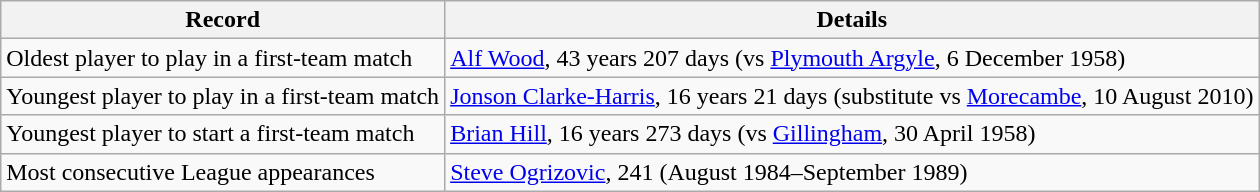<table class="wikitable">
<tr>
<th>Record</th>
<th>Details</th>
</tr>
<tr>
<td>Oldest player to play in a first-team match</td>
<td> <a href='#'>Alf Wood</a>, 43 years 207 days (vs <a href='#'>Plymouth Argyle</a>, 6 December 1958)</td>
</tr>
<tr>
<td>Youngest player to play in a first-team match</td>
<td> <a href='#'>Jonson Clarke-Harris</a>, 16 years 21 days (substitute vs <a href='#'>Morecambe</a>, 10 August 2010)</td>
</tr>
<tr>
<td>Youngest player to start a first-team match</td>
<td> <a href='#'>Brian Hill</a>, 16 years 273 days (vs <a href='#'>Gillingham</a>, 30 April 1958)</td>
</tr>
<tr>
<td>Most consecutive League appearances</td>
<td> <a href='#'>Steve Ogrizovic</a>, 241 (August 1984–September 1989)</td>
</tr>
</table>
